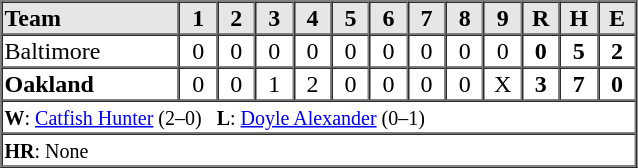<table border=1 cellspacing=0 width=425 style="margin-left:3em;">
<tr style="text-align:center; background-color:#e6e6e6;">
<th align=left width=28%>Team</th>
<th width=6%>1</th>
<th width=6%>2</th>
<th width=6%>3</th>
<th width=6%>4</th>
<th width=6%>5</th>
<th width=6%>6</th>
<th width=6%>7</th>
<th width=6%>8</th>
<th width=6%>9</th>
<th width=6%>R</th>
<th width=6%>H</th>
<th width=6%>E</th>
</tr>
<tr style="text-align:center;">
<td align=left>Baltimore</td>
<td>0</td>
<td>0</td>
<td>0</td>
<td>0</td>
<td>0</td>
<td>0</td>
<td>0</td>
<td>0</td>
<td>0</td>
<td><strong>0</strong></td>
<td><strong>5</strong></td>
<td><strong>2</strong></td>
</tr>
<tr style="text-align:center;">
<td align=left><strong>Oakland</strong></td>
<td>0</td>
<td>0</td>
<td>1</td>
<td>2</td>
<td>0</td>
<td>0</td>
<td>0</td>
<td>0</td>
<td>X</td>
<td><strong>3</strong></td>
<td><strong>7</strong></td>
<td><strong>0</strong></td>
</tr>
<tr style="text-align:left;">
<td colspan=13><small><strong>W</strong>: <a href='#'>Catfish Hunter</a> (2–0)   <strong>L</strong>: <a href='#'>Doyle Alexander</a> (0–1)</small></td>
</tr>
<tr style="text-align:left;">
<td colspan=13><small><strong>HR</strong>: None</small></td>
</tr>
</table>
